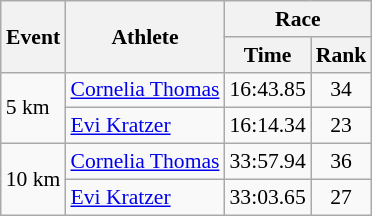<table class="wikitable" border="1" style="font-size:90%">
<tr>
<th rowspan=2>Event</th>
<th rowspan=2>Athlete</th>
<th colspan=2>Race</th>
</tr>
<tr>
<th>Time</th>
<th>Rank</th>
</tr>
<tr>
<td rowspan=2>5 km</td>
<td><a href='#'>Cornelia Thomas</a></td>
<td align=center>16:43.85</td>
<td align=center>34</td>
</tr>
<tr>
<td><a href='#'>Evi Kratzer</a></td>
<td align=center>16:14.34</td>
<td align=center>23</td>
</tr>
<tr>
<td rowspan=2>10 km</td>
<td><a href='#'>Cornelia Thomas</a></td>
<td align=center>33:57.94</td>
<td align=center>36</td>
</tr>
<tr>
<td><a href='#'>Evi Kratzer</a></td>
<td align=center>33:03.65</td>
<td align=center>27</td>
</tr>
</table>
